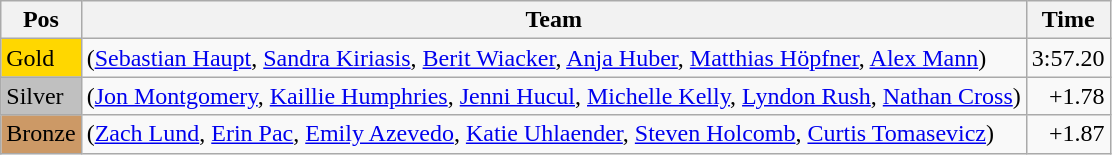<table class="wikitable">
<tr>
<th>Pos</th>
<th>Team</th>
<th>Time</th>
</tr>
<tr>
<td style="background:gold">Gold</td>
<td> (<a href='#'>Sebastian Haupt</a>, <a href='#'>Sandra Kiriasis</a>, <a href='#'>Berit Wiacker</a>, <a href='#'>Anja Huber</a>, <a href='#'>Matthias Höpfner</a>, <a href='#'>Alex Mann</a>)</td>
<td style="text-align:right">3:57.20</td>
</tr>
<tr>
<td style="background:silver">Silver</td>
<td> (<a href='#'>Jon Montgomery</a>, <a href='#'>Kaillie Humphries</a>, <a href='#'>Jenni Hucul</a>, <a href='#'>Michelle Kelly</a>, <a href='#'>Lyndon Rush</a>, <a href='#'>Nathan Cross</a>)</td>
<td style="text-align:right">+1.78</td>
</tr>
<tr>
<td style="background:#cc9966">Bronze</td>
<td> (<a href='#'>Zach Lund</a>, <a href='#'>Erin Pac</a>, <a href='#'>Emily Azevedo</a>, <a href='#'>Katie Uhlaender</a>, <a href='#'>Steven Holcomb</a>, <a href='#'>Curtis Tomasevicz</a>)</td>
<td style="text-align:right">+1.87</td>
</tr>
</table>
